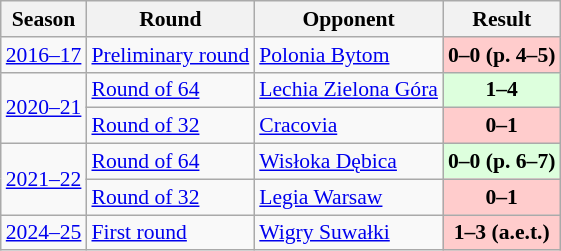<table class=wikitable style="font-size: 90%; style="width: 70%; text-align:center">
<tr>
<th>Season</th>
<th>Round</th>
<th>Opponent</th>
<th>Result</th>
</tr>
<tr>
<td><a href='#'>2016–17</a></td>
<td><a href='#'>Preliminary round</a></td>
<td><a href='#'>Polonia Bytom</a></td>
<td align="center" style="background:#FFCCCC;"><strong>0–0 (p. 4–5)</strong></td>
</tr>
<tr>
<td rowspan=2><a href='#'>2020–21</a></td>
<td><a href='#'>Round of 64</a></td>
<td><a href='#'>Lechia Zielona Góra</a></td>
<td align="center" style="background:#dfd;"><strong>1–4</strong></td>
</tr>
<tr>
<td><a href='#'>Round of 32</a></td>
<td><a href='#'>Cracovia</a></td>
<td align="center" style="background:#FFCCCC;"><strong>0–1</strong></td>
</tr>
<tr>
<td rowspan=2><a href='#'>2021–22</a></td>
<td><a href='#'>Round of 64</a></td>
<td><a href='#'>Wisłoka Dębica</a></td>
<td align="center" style="background:#dfd;"><strong>0–0 (p. 6–7)</strong></td>
</tr>
<tr>
<td><a href='#'>Round of 32</a></td>
<td><a href='#'>Legia Warsaw</a></td>
<td align="center" style="background:#FFCCCC;"><strong>0–1</strong></td>
</tr>
<tr>
<td><a href='#'>2024–25</a></td>
<td><a href='#'>First round</a></td>
<td><a href='#'>Wigry Suwałki</a></td>
<td align="center" style="background:#FFCCCC;"><strong>1–3 (a.e.t.) </strong></td>
</tr>
</table>
